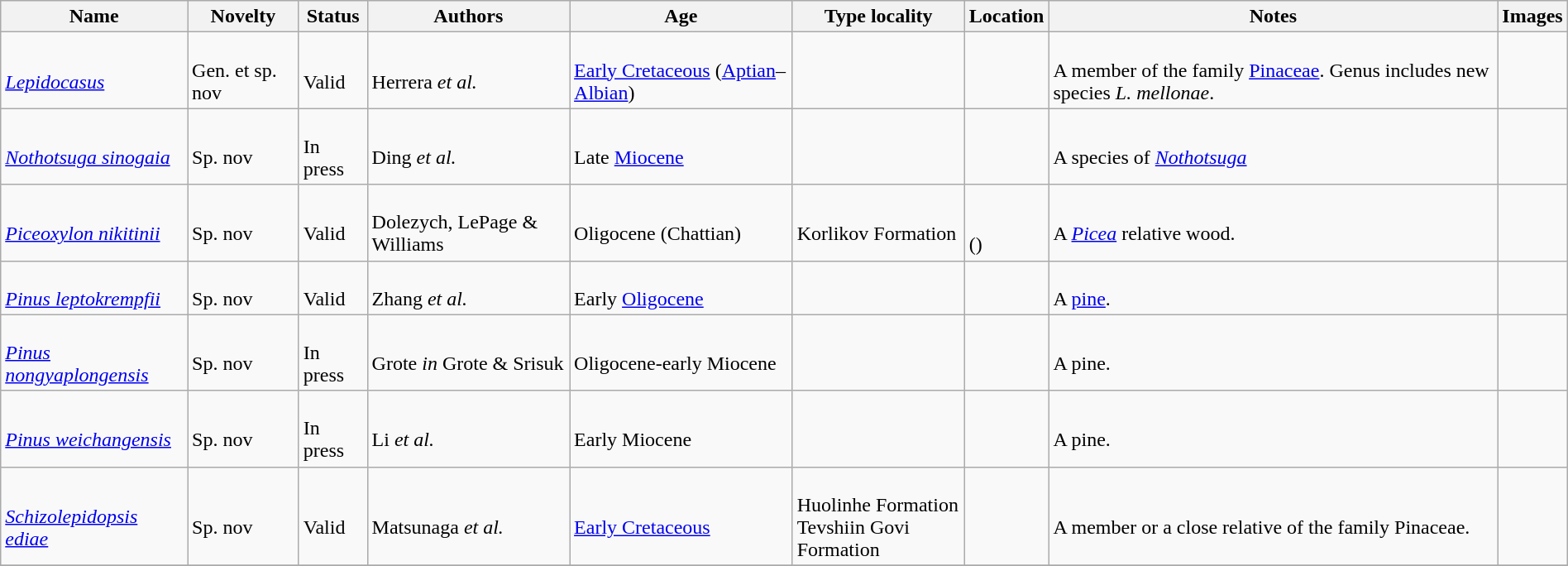<table class="wikitable sortable" align="center" width="100%">
<tr>
<th>Name</th>
<th>Novelty</th>
<th>Status</th>
<th>Authors</th>
<th>Age</th>
<th>Type locality</th>
<th>Location</th>
<th>Notes</th>
<th>Images</th>
</tr>
<tr>
<td><br><em><a href='#'>Lepidocasus</a></em></td>
<td><br>Gen. et sp. nov</td>
<td><br>Valid</td>
<td><br>Herrera <em>et al.</em></td>
<td><br><a href='#'>Early Cretaceous</a> (<a href='#'>Aptian</a>–<a href='#'>Albian</a>)</td>
<td></td>
<td><br></td>
<td><br>A member of the family <a href='#'>Pinaceae</a>. Genus includes new species <em>L. mellonae</em>.</td>
<td></td>
</tr>
<tr>
<td><br><em><a href='#'>Nothotsuga sinogaia</a></em></td>
<td><br>Sp. nov</td>
<td><br>In press</td>
<td><br>Ding <em>et al.</em></td>
<td><br>Late <a href='#'>Miocene</a></td>
<td></td>
<td><br></td>
<td><br>A species of <em><a href='#'>Nothotsuga</a></em></td>
<td></td>
</tr>
<tr>
<td><br><em><a href='#'>Piceoxylon nikitinii</a></em></td>
<td><br>Sp. nov</td>
<td><br>Valid</td>
<td><br>Dolezych, LePage & Williams</td>
<td><br>Oligocene (Chattian)</td>
<td><br>Korlikov Formation</td>
<td><br><br>()</td>
<td><br>A <em><a href='#'>Picea</a></em> relative wood.</td>
<td></td>
</tr>
<tr>
<td><br><em><a href='#'>Pinus leptokrempfii</a></em></td>
<td><br>Sp. nov</td>
<td><br>Valid</td>
<td><br>Zhang <em>et al.</em></td>
<td><br>Early <a href='#'>Oligocene</a></td>
<td></td>
<td><br></td>
<td><br>A <a href='#'>pine</a>.</td>
<td></td>
</tr>
<tr>
<td><br><em><a href='#'>Pinus nongyaplongensis</a></em></td>
<td><br>Sp. nov</td>
<td><br>In press</td>
<td><br>Grote <em>in</em> Grote & Srisuk</td>
<td><br>Oligocene-early Miocene</td>
<td></td>
<td><br></td>
<td><br>A pine.</td>
<td></td>
</tr>
<tr>
<td><br><em><a href='#'>Pinus weichangensis</a></em></td>
<td><br>Sp. nov</td>
<td><br>In press</td>
<td><br>Li <em>et al.</em></td>
<td><br>Early Miocene</td>
<td></td>
<td><br></td>
<td><br>A pine.</td>
<td></td>
</tr>
<tr>
<td><br><em><a href='#'>Schizolepidopsis ediae</a></em></td>
<td><br>Sp. nov</td>
<td><br>Valid</td>
<td><br>Matsunaga <em>et al.</em></td>
<td><br><a href='#'>Early Cretaceous</a></td>
<td><br>Huolinhe Formation<br>
Tevshiin Govi Formation</td>
<td><br><br>
</td>
<td><br>A member or a close relative of the family Pinaceae.</td>
<td></td>
</tr>
<tr>
</tr>
</table>
